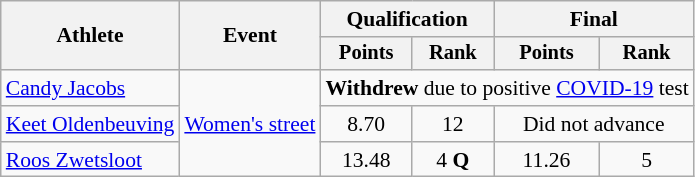<table class=wikitable style="font-size:90%;text-align:center">
<tr>
<th rowspan=2>Athlete</th>
<th rowspan=2>Event</th>
<th colspan=2>Qualification</th>
<th colspan=2>Final</th>
</tr>
<tr style=font-size:95%>
<th>Points</th>
<th>Rank</th>
<th>Points</th>
<th>Rank</th>
</tr>
<tr>
<td align=left><a href='#'>Candy Jacobs</a></td>
<td align=left rowspan=3><a href='#'>Women's street</a></td>
<td colspan=4><strong>Withdrew</strong> due to positive <a href='#'>COVID-19</a> test</td>
</tr>
<tr>
<td align=left><a href='#'>Keet Oldenbeuving</a></td>
<td>8.70</td>
<td>12</td>
<td colspan=2>Did not advance</td>
</tr>
<tr>
<td align=left><a href='#'>Roos Zwetsloot</a></td>
<td>13.48</td>
<td>4 <strong>Q</strong></td>
<td>11.26</td>
<td>5</td>
</tr>
</table>
